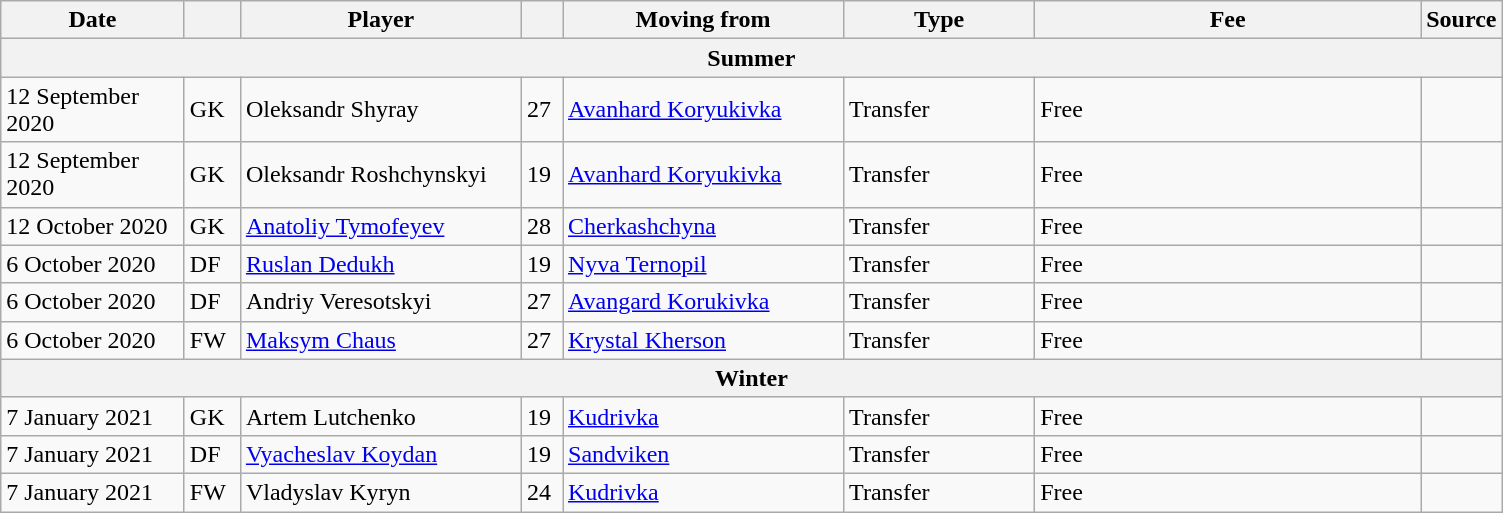<table class="wikitable sortable">
<tr>
<th style="width:115px;">Date</th>
<th style="width:30px;"></th>
<th style="width:180px;">Player</th>
<th style="width:20px;"></th>
<th style="width:180px;">Moving from</th>
<th style="width:120px;" class="unsortable">Type</th>
<th style="width:250px;" class="unsortable">Fee</th>
<th style="width:20px;">Source</th>
</tr>
<tr>
<th colspan="8">Summer</th>
</tr>
<tr>
<td>12 September 2020</td>
<td>GK</td>
<td> Oleksandr Shyray</td>
<td>27</td>
<td> <a href='#'>Avanhard Koryukivka</a></td>
<td>Transfer</td>
<td>Free</td>
<td></td>
</tr>
<tr>
<td>12 September 2020</td>
<td>GK</td>
<td> Oleksandr Roshchynskyi</td>
<td>19</td>
<td> <a href='#'>Avanhard Koryukivka</a></td>
<td>Transfer</td>
<td>Free</td>
<td></td>
</tr>
<tr>
<td>12 October 2020</td>
<td>GK</td>
<td> <a href='#'>Anatoliy Tymofeyev</a></td>
<td>28</td>
<td> <a href='#'>Cherkashchyna</a></td>
<td>Transfer</td>
<td>Free</td>
<td></td>
</tr>
<tr>
<td>6 October 2020</td>
<td>DF</td>
<td> <a href='#'>Ruslan Dedukh</a></td>
<td>19</td>
<td> <a href='#'>Nyva Ternopil</a></td>
<td>Transfer</td>
<td>Free</td>
<td></td>
</tr>
<tr>
<td>6 October 2020</td>
<td>DF</td>
<td> Andriy Veresotskyi</td>
<td>27</td>
<td> <a href='#'>Avangard Korukivka</a></td>
<td>Transfer</td>
<td>Free</td>
<td></td>
</tr>
<tr>
<td>6 October 2020</td>
<td>FW</td>
<td> <a href='#'>Maksym Chaus</a></td>
<td>27</td>
<td> <a href='#'>Krystal Kherson</a></td>
<td>Transfer</td>
<td>Free</td>
<td></td>
</tr>
<tr>
<th colspan="8">Winter</th>
</tr>
<tr>
<td>7 January 2021</td>
<td>GK</td>
<td> Artem Lutchenko</td>
<td>19</td>
<td> <a href='#'>Kudrivka</a></td>
<td>Transfer</td>
<td>Free</td>
<td></td>
</tr>
<tr>
<td>7 January 2021</td>
<td>DF</td>
<td> <a href='#'>Vyacheslav Koydan</a></td>
<td>19</td>
<td> <a href='#'>Sandviken</a></td>
<td>Transfer</td>
<td>Free</td>
<td></td>
</tr>
<tr>
<td>7 January 2021</td>
<td>FW</td>
<td> Vladyslav Kyryn</td>
<td>24</td>
<td> <a href='#'>Kudrivka</a></td>
<td>Transfer</td>
<td>Free</td>
</tr>
</table>
